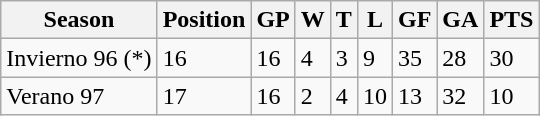<table class="wikitable">
<tr>
<th>Season</th>
<th>Position</th>
<th>GP</th>
<th>W</th>
<th>T</th>
<th>L</th>
<th>GF</th>
<th>GA</th>
<th>PTS</th>
</tr>
<tr>
<td>Invierno 96 (*)</td>
<td>16</td>
<td>16</td>
<td>4</td>
<td>3</td>
<td>9</td>
<td>35</td>
<td>28</td>
<td>30</td>
</tr>
<tr>
<td>Verano 97</td>
<td>17</td>
<td>16</td>
<td>2</td>
<td>4</td>
<td>10</td>
<td>13</td>
<td>32</td>
<td>10</td>
</tr>
</table>
